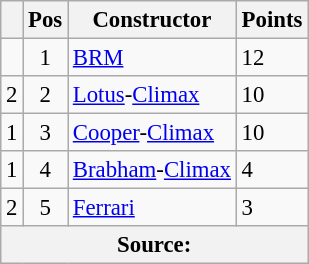<table class="wikitable" style="font-size: 95%;">
<tr>
<th></th>
<th>Pos</th>
<th>Constructor</th>
<th>Points</th>
</tr>
<tr>
<td align="left"></td>
<td align="center">1</td>
<td> <a href='#'>BRM</a></td>
<td align="left">12</td>
</tr>
<tr>
<td align="left"> 2</td>
<td align="center">2</td>
<td> <a href='#'>Lotus</a>-<a href='#'>Climax</a></td>
<td align="left">10</td>
</tr>
<tr>
<td align="left"> 1</td>
<td align="center">3</td>
<td> <a href='#'>Cooper</a>-<a href='#'>Climax</a></td>
<td align="left">10</td>
</tr>
<tr>
<td align="left"> 1</td>
<td align="center">4</td>
<td> <a href='#'>Brabham</a>-<a href='#'>Climax</a></td>
<td align="left">4</td>
</tr>
<tr>
<td align="left"> 2</td>
<td align="center">5</td>
<td> <a href='#'>Ferrari</a></td>
<td align="left">3</td>
</tr>
<tr>
<th colspan=4>Source: </th>
</tr>
</table>
